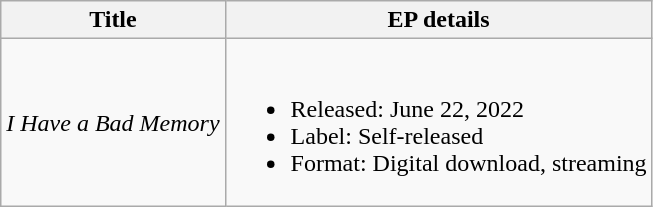<table class="wikitable">
<tr>
<th>Title</th>
<th>EP details</th>
</tr>
<tr>
<td><em>I Have a Bad Memory</em></td>
<td><br><ul><li>Released: June 22, 2022</li><li>Label: Self-released</li><li>Format: Digital download, streaming</li></ul></td>
</tr>
</table>
